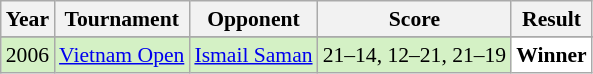<table class="sortable wikitable" style="font-size: 90%;">
<tr>
<th>Year</th>
<th>Tournament</th>
<th>Opponent</th>
<th>Score</th>
<th>Result</th>
</tr>
<tr>
</tr>
<tr style="background:#D4F1C5">
<td align="center">2006</td>
<td align="left"><a href='#'>Vietnam Open</a></td>
<td align="left"> <a href='#'>Ismail Saman</a></td>
<td align="left">21–14, 12–21, 21–19</td>
<td style="text-align:left; background:white"> <strong>Winner</strong></td>
</tr>
</table>
